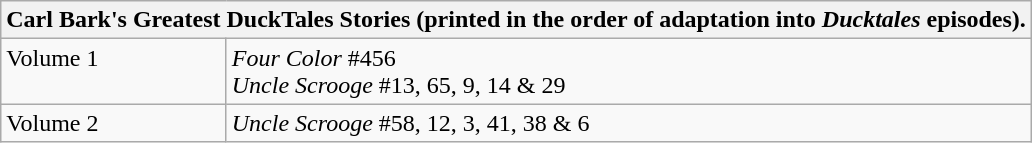<table class="wikitable">
<tr>
<th colspan="2">Carl Bark's Greatest DuckTales Stories (printed in the order of adaptation into <em>Ducktales</em> episodes).</th>
</tr>
<tr>
<td valign="top">Volume 1</td>
<td valign="top"><em>Four Color</em> #456<br> <em>Uncle Scrooge</em> #13, 65, 9, 14 & 29</td>
</tr>
<tr>
<td valign="top">Volume 2</td>
<td valign="top"><em>Uncle Scrooge</em> #58, 12, 3, 41, 38 & 6</td>
</tr>
</table>
